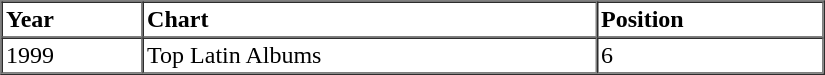<table border=1 cellspacing=0 cellpadding=2 width="550px">
<tr>
<th align="left">Year</th>
<th align="left">Chart</th>
<th align="left">Position</th>
</tr>
<tr>
<td align="left">1999</td>
<td align="left">Top Latin Albums</td>
<td align="left">6</td>
</tr>
<tr>
</tr>
</table>
